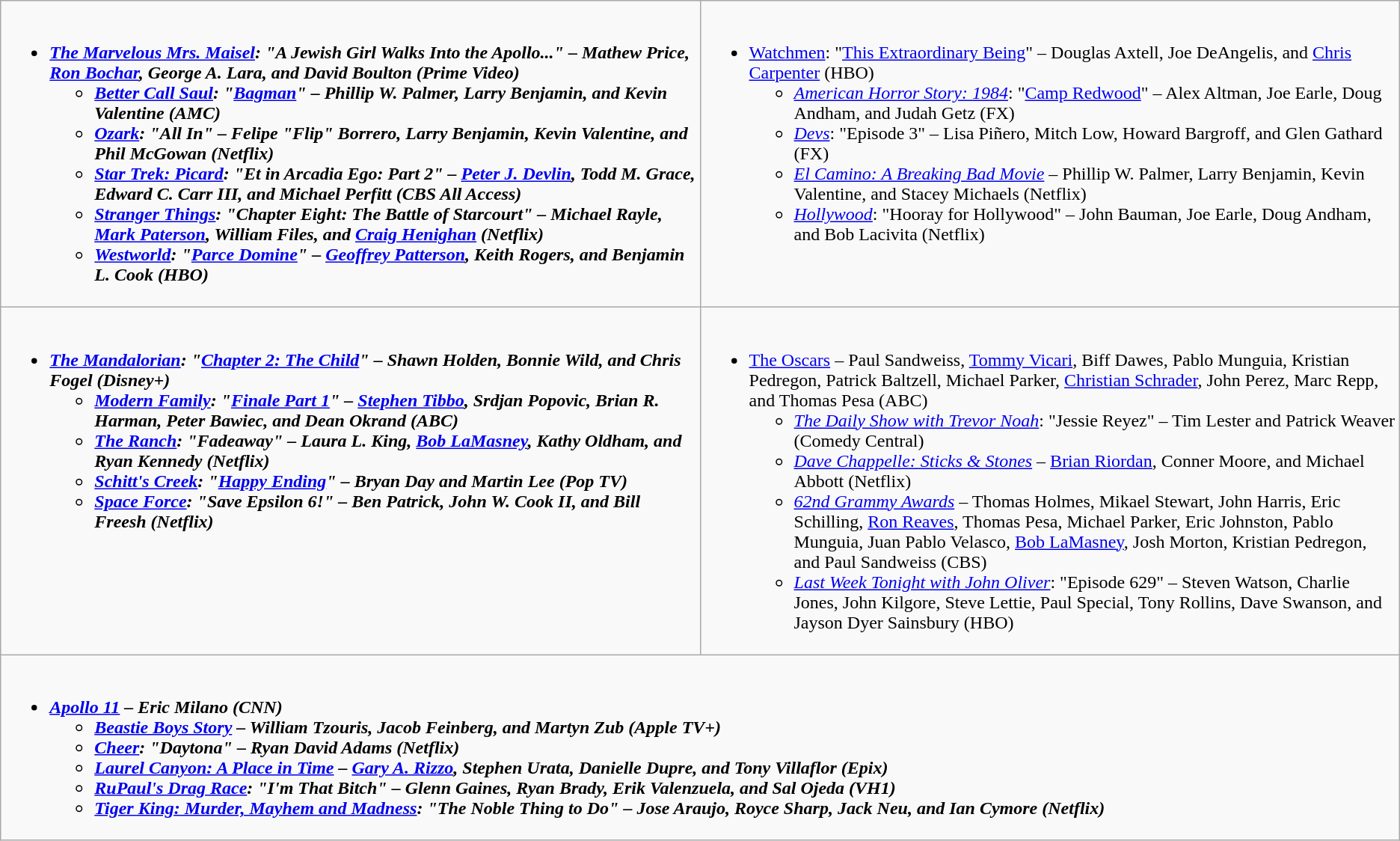<table class="wikitable">
<tr>
<td style="vertical-align:top;" width="50%"><br><ul><li><strong><em><a href='#'>The Marvelous Mrs. Maisel</a><em>: "A Jewish Girl Walks Into the Apollo..." – Mathew Price, <a href='#'>Ron Bochar</a>, George A. Lara, and David Boulton (Prime Video)<strong><ul><li></em><a href='#'>Better Call Saul</a><em>: "<a href='#'>Bagman</a>" – Phillip W. Palmer, Larry Benjamin, and Kevin Valentine (AMC)</li><li></em><a href='#'>Ozark</a><em>: "All In" – Felipe "Flip" Borrero, Larry Benjamin, Kevin Valentine, and Phil McGowan (Netflix)</li><li></em><a href='#'>Star Trek: Picard</a><em>: "Et in Arcadia Ego: Part 2" – <a href='#'>Peter J. Devlin</a>, Todd M. Grace, Edward C. Carr III, and Michael Perfitt (CBS All Access)</li><li></em><a href='#'>Stranger Things</a><em>: "Chapter Eight: The Battle of Starcourt" – Michael Rayle, <a href='#'>Mark Paterson</a>, William Files, and <a href='#'>Craig Henighan</a>  (Netflix)</li><li></em><a href='#'>Westworld</a><em>: "<a href='#'>Parce Domine</a>" – <a href='#'>Geoffrey Patterson</a>, Keith Rogers, and Benjamin L. Cook (HBO)</li></ul></li></ul></td>
<td style="vertical-align:top;" width="50%"><br><ul><li></em></strong><a href='#'>Watchmen</a></em>: "<a href='#'>This Extraordinary Being</a>" – Douglas Axtell, Joe DeAngelis, and <a href='#'>Chris Carpenter</a> (HBO)</strong><ul><li><em><a href='#'>American Horror Story: 1984</a></em>: "<a href='#'>Camp Redwood</a>" – Alex Altman, Joe Earle, Doug Andham, and Judah Getz (FX)</li><li><em><a href='#'>Devs</a></em>: "Episode 3" – Lisa Piñero, Mitch Low, Howard Bargroff, and Glen Gathard (FX)</li><li><em><a href='#'>El Camino: A Breaking Bad Movie</a></em> – Phillip W. Palmer, Larry Benjamin, Kevin Valentine, and Stacey Michaels (Netflix)</li><li><em><a href='#'>Hollywood</a></em>: "Hooray for Hollywood" – John Bauman, Joe Earle, Doug Andham, and Bob Lacivita (Netflix)</li></ul></li></ul></td>
</tr>
<tr>
<td style="vertical-align:top;" width="50%"><br><ul><li><strong><em><a href='#'>The Mandalorian</a><em>: "<a href='#'>Chapter 2: The Child</a>" – Shawn Holden, Bonnie Wild, and Chris Fogel (Disney+)<strong><ul><li></em><a href='#'>Modern Family</a><em>: "<a href='#'>Finale Part 1</a>" – <a href='#'>Stephen Tibbo</a>, Srdjan Popovic, Brian R. Harman, Peter Bawiec, and Dean Okrand (ABC)</li><li></em><a href='#'>The Ranch</a><em>: "Fadeaway" – Laura L. King, <a href='#'>Bob LaMasney</a>, Kathy Oldham, and Ryan Kennedy (Netflix)</li><li></em><a href='#'>Schitt's Creek</a><em>: "<a href='#'>Happy Ending</a>" – Bryan Day and Martin Lee (Pop TV)</li><li></em><a href='#'>Space Force</a><em>: "Save Epsilon 6!" – Ben Patrick, John W. Cook II, and Bill Freesh (Netflix)</li></ul></li></ul></td>
<td style="vertical-align:top;" width="50%"><br><ul><li></em></strong><a href='#'>The Oscars</a></em> – Paul Sandweiss, <a href='#'>Tommy Vicari</a>, Biff Dawes, Pablo Munguia, Kristian Pedregon, Patrick Baltzell, Michael Parker, <a href='#'>Christian Schrader</a>, John Perez, Marc Repp, and Thomas Pesa (ABC)</strong><ul><li><em><a href='#'>The Daily Show with Trevor Noah</a></em>: "Jessie Reyez" – Tim Lester and Patrick Weaver (Comedy Central)</li><li><em><a href='#'>Dave Chappelle: Sticks & Stones</a></em> – <a href='#'>Brian Riordan</a>, Conner Moore, and Michael Abbott (Netflix)</li><li><em><a href='#'>62nd Grammy Awards</a></em> – Thomas Holmes, Mikael Stewart, John Harris, Eric Schilling, <a href='#'>Ron Reaves</a>, Thomas Pesa, Michael Parker, Eric Johnston, Pablo Munguia, Juan Pablo Velasco, <a href='#'>Bob LaMasney</a>, Josh Morton, Kristian Pedregon, and Paul Sandweiss (CBS)</li><li><em><a href='#'>Last Week Tonight with John Oliver</a></em>: "Episode 629" – Steven Watson, Charlie Jones, John Kilgore, Steve Lettie, Paul Special, Tony Rollins, Dave Swanson, and Jayson Dyer Sainsbury (HBO)</li></ul></li></ul></td>
</tr>
<tr>
<td style="vertical-align:top;" width="50%" colspan="2"><br><ul><li><strong><em><a href='#'>Apollo 11</a><em> – Eric Milano (CNN)<strong><ul><li></em><a href='#'>Beastie Boys Story</a><em> – William Tzouris, Jacob Feinberg, and Martyn Zub (Apple TV+)</li><li></em><a href='#'>Cheer</a><em>: "Daytona" – Ryan David Adams (Netflix)</li><li></em><a href='#'>Laurel Canyon: A Place in Time</a><em> – <a href='#'>Gary A. Rizzo</a>, Stephen Urata, Danielle Dupre, and Tony Villaflor (Epix)</li><li></em><a href='#'>RuPaul's Drag Race</a><em>: "I'm That Bitch" – Glenn Gaines, Ryan Brady, Erik Valenzuela, and Sal Ojeda (VH1)</li><li></em><a href='#'>Tiger King: Murder, Mayhem and Madness</a><em>: "The Noble Thing to Do" – Jose Araujo, Royce Sharp, Jack Neu, and Ian Cymore (Netflix)</li></ul></li></ul></td>
</tr>
</table>
